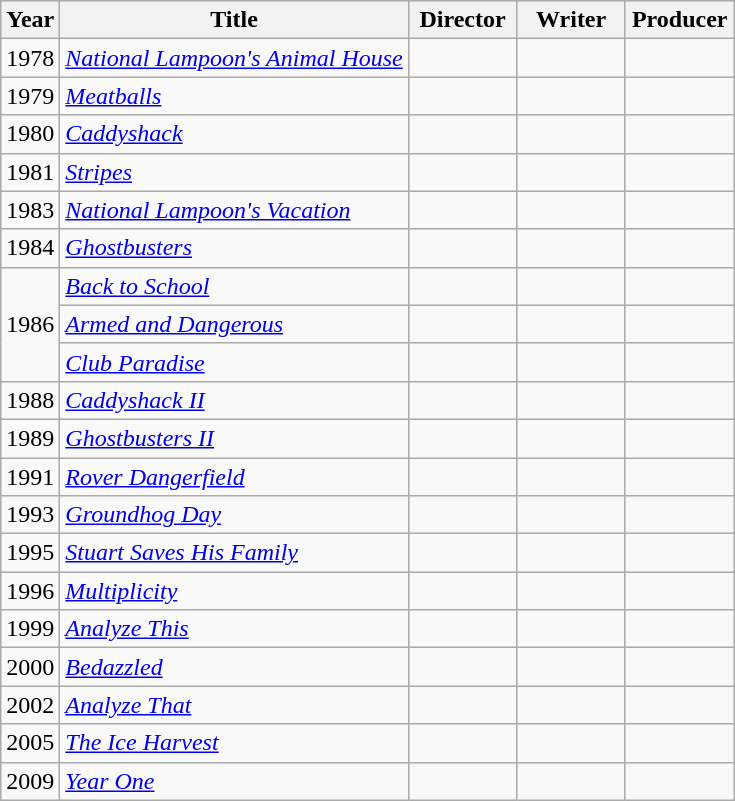<table class="wikitable sortable">
<tr>
<th>Year</th>
<th>Title</th>
<th width="65">Director</th>
<th width="65">Writer</th>
<th width="65">Producer</th>
</tr>
<tr>
<td>1978</td>
<td><em><a href='#'>National Lampoon's Animal House</a></em></td>
<td></td>
<td></td>
<td></td>
</tr>
<tr>
<td>1979</td>
<td><em><a href='#'>Meatballs</a></em></td>
<td></td>
<td></td>
<td></td>
</tr>
<tr>
<td>1980</td>
<td><em><a href='#'>Caddyshack</a></em></td>
<td></td>
<td></td>
<td></td>
</tr>
<tr>
<td>1981</td>
<td><em><a href='#'>Stripes</a></em></td>
<td></td>
<td></td>
<td></td>
</tr>
<tr>
<td>1983</td>
<td><em><a href='#'>National Lampoon's Vacation</a></em></td>
<td></td>
<td></td>
<td></td>
</tr>
<tr>
<td>1984</td>
<td><em><a href='#'>Ghostbusters</a></em></td>
<td></td>
<td></td>
<td></td>
</tr>
<tr>
<td rowspan="3">1986</td>
<td><em><a href='#'>Back to School</a></em></td>
<td></td>
<td></td>
<td></td>
</tr>
<tr>
<td><em><a href='#'>Armed and Dangerous</a></em></td>
<td></td>
<td></td>
<td></td>
</tr>
<tr>
<td><em><a href='#'>Club Paradise</a></em></td>
<td></td>
<td></td>
<td></td>
</tr>
<tr>
<td>1988</td>
<td><em><a href='#'>Caddyshack II</a></em></td>
<td></td>
<td></td>
<td></td>
</tr>
<tr>
<td>1989</td>
<td><em><a href='#'>Ghostbusters II</a></em></td>
<td></td>
<td></td>
<td></td>
</tr>
<tr>
<td>1991</td>
<td><em><a href='#'>Rover Dangerfield</a></em></td>
<td></td>
<td></td>
<td></td>
</tr>
<tr>
<td>1993</td>
<td><em><a href='#'>Groundhog Day</a></em></td>
<td></td>
<td></td>
<td></td>
</tr>
<tr>
<td>1995</td>
<td><em><a href='#'>Stuart Saves His Family</a></em></td>
<td></td>
<td></td>
<td></td>
</tr>
<tr>
<td>1996</td>
<td><em><a href='#'>Multiplicity</a></em></td>
<td></td>
<td></td>
<td></td>
</tr>
<tr>
<td>1999</td>
<td><em><a href='#'>Analyze This</a></em></td>
<td></td>
<td></td>
<td></td>
</tr>
<tr>
<td>2000</td>
<td><em><a href='#'>Bedazzled</a></em></td>
<td></td>
<td></td>
<td></td>
</tr>
<tr>
<td>2002</td>
<td><em><a href='#'>Analyze That</a></em></td>
<td></td>
<td></td>
<td></td>
</tr>
<tr>
<td>2005</td>
<td><em><a href='#'>The Ice Harvest</a></em></td>
<td></td>
<td></td>
<td></td>
</tr>
<tr>
<td>2009</td>
<td><em><a href='#'>Year One</a></em></td>
<td></td>
<td></td>
<td></td>
</tr>
</table>
